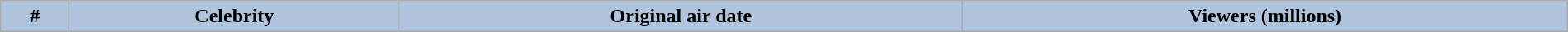<table class="wikitable plainrowheaders sortable" style="width:100%; margin:auto; background:#fff;">
<tr style="background:#b0c4de;">
<th scope="col" style="background:#b0c4de; width:3em;">#</th>
<th scope="col" style="background:#b0c4de;">Celebrity</th>
<th scope="col" style="background:#b0c4de;">Original air date</th>
<th scope="col" style="background:#b0c4de;">Viewers (millions)<br>








</th>
</tr>
</table>
